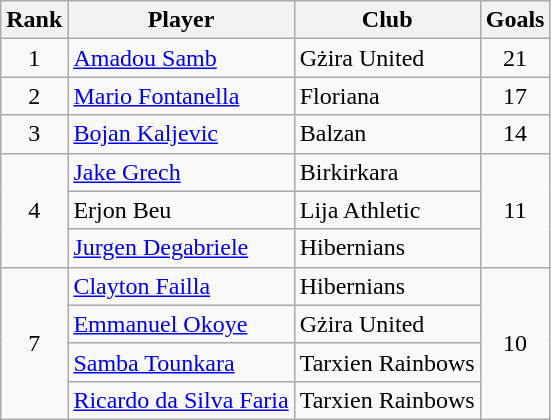<table class="wikitable" style="text-align:center">
<tr>
<th>Rank</th>
<th>Player</th>
<th>Club</th>
<th>Goals</th>
</tr>
<tr>
<td rowspan="1">1</td>
<td align="left"> <a href='#'>Amadou Samb</a></td>
<td align="left">Gżira United</td>
<td rowspan="1">21</td>
</tr>
<tr>
<td rowspan="1">2</td>
<td align="left"> <a href='#'>Mario Fontanella</a></td>
<td align="left">Floriana</td>
<td rowspan="1">17</td>
</tr>
<tr>
<td rowspan="1">3</td>
<td align="left"> <a href='#'>Bojan Kaljevic</a></td>
<td align="left">Balzan</td>
<td rowspan="1">14</td>
</tr>
<tr>
<td rowspan="3">4</td>
<td align="left"> <a href='#'>Jake Grech</a></td>
<td align="left">Birkirkara</td>
<td rowspan="3">11</td>
</tr>
<tr>
<td align="left"> Erjon Beu</td>
<td align="left">Lija Athletic</td>
</tr>
<tr>
<td align="left"> <a href='#'>Jurgen Degabriele</a></td>
<td align="left">Hibernians</td>
</tr>
<tr>
<td rowspan="4">7</td>
<td align="left"> <a href='#'>Clayton Failla</a></td>
<td align="left">Hibernians</td>
<td rowspan="4">10</td>
</tr>
<tr>
<td align="left"> <a href='#'>Emmanuel Okoye</a></td>
<td align="left">Gżira United</td>
</tr>
<tr>
<td align="left"> <a href='#'>Samba Tounkara</a></td>
<td align="left">Tarxien Rainbows</td>
</tr>
<tr>
<td align="left"> <a href='#'>Ricardo da Silva Faria</a></td>
<td align="left">Tarxien Rainbows</td>
</tr>
</table>
